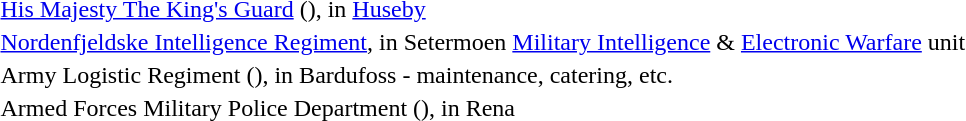<table style="vertical-align:top">
<tr>
<td style="vertical-align:top;line-height: 5px"></td>
<td><a href='#'>His Majesty The King's Guard</a> (), in <a href='#'>Huseby</a></td>
</tr>
<tr>
<td style="vertical-align:top;line-height: 5px"></td>
<td><a href='#'>Nordenfjeldske Intelligence Regiment</a>, in Setermoen <a href='#'>Military Intelligence</a> & <a href='#'>Electronic Warfare</a> unit</td>
</tr>
<tr>
<td style="vertical-align:top;line-height: 5px"></td>
<td>Army Logistic Regiment (), in Bardufoss - maintenance, catering, etc.</td>
</tr>
<tr>
<td style="vertical-align:top;line-height: 5px"></td>
<td>Armed Forces Military Police Department (), in Rena</td>
</tr>
</table>
